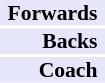<table cellpadding="0" style="border:0;font-size:90%;">
<tr>
<td style="padding:0 5px; text-align:right;" bgcolor="lavender"><strong>Forwards</strong></td>
<td style="text-align:left;"></td>
</tr>
<tr>
<td style="padding:0 5px; text-align:right;" bgcolor="lavender"><strong>Backs</strong></td>
<td style="text-align:left;"></td>
</tr>
<tr>
<td style="padding:0 5px; text-align:right;" bgcolor="lavender"><strong>Coach</strong></td>
<td style="text-align:left;"></td>
</tr>
</table>
